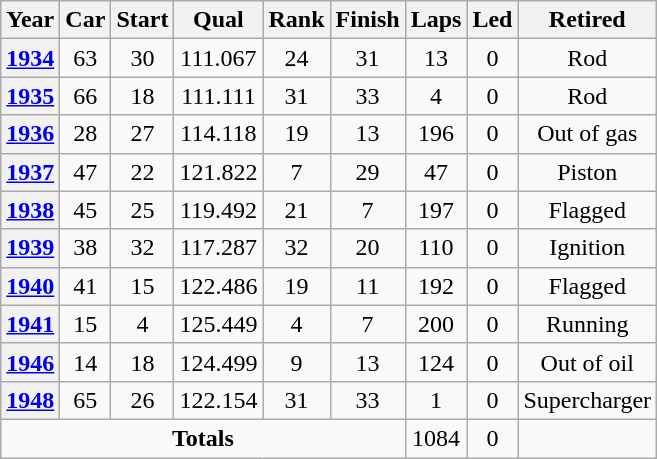<table class="wikitable" style="text-align:center">
<tr>
<th>Year</th>
<th>Car</th>
<th>Start</th>
<th>Qual</th>
<th>Rank</th>
<th>Finish</th>
<th>Laps</th>
<th>Led</th>
<th>Retired</th>
</tr>
<tr>
<th><a href='#'>1934</a></th>
<td>63</td>
<td>30</td>
<td>111.067</td>
<td>24</td>
<td>31</td>
<td>13</td>
<td>0</td>
<td>Rod</td>
</tr>
<tr>
<th><a href='#'>1935</a></th>
<td>66</td>
<td>18</td>
<td>111.111</td>
<td>31</td>
<td>33</td>
<td>4</td>
<td>0</td>
<td>Rod</td>
</tr>
<tr>
<th><a href='#'>1936</a></th>
<td>28</td>
<td>27</td>
<td>114.118</td>
<td>19</td>
<td>13</td>
<td>196</td>
<td>0</td>
<td>Out of gas</td>
</tr>
<tr>
<th><a href='#'>1937</a></th>
<td>47</td>
<td>22</td>
<td>121.822</td>
<td>7</td>
<td>29</td>
<td>47</td>
<td>0</td>
<td>Piston</td>
</tr>
<tr>
<th><a href='#'>1938</a></th>
<td>45</td>
<td>25</td>
<td>119.492</td>
<td>21</td>
<td>7</td>
<td>197</td>
<td>0</td>
<td>Flagged</td>
</tr>
<tr>
<th><a href='#'>1939</a></th>
<td>38</td>
<td>32</td>
<td>117.287</td>
<td>32</td>
<td>20</td>
<td>110</td>
<td>0</td>
<td>Ignition</td>
</tr>
<tr>
<th><a href='#'>1940</a></th>
<td>41</td>
<td>15</td>
<td>122.486</td>
<td>19</td>
<td>11</td>
<td>192</td>
<td>0</td>
<td>Flagged</td>
</tr>
<tr>
<th><a href='#'>1941</a></th>
<td>15</td>
<td>4</td>
<td>125.449</td>
<td>4</td>
<td>7</td>
<td>200</td>
<td>0</td>
<td>Running</td>
</tr>
<tr>
<th><a href='#'>1946</a></th>
<td>14</td>
<td>18</td>
<td>124.499</td>
<td>9</td>
<td>13</td>
<td>124</td>
<td>0</td>
<td>Out of oil</td>
</tr>
<tr>
<th><a href='#'>1948</a></th>
<td>65</td>
<td>26</td>
<td>122.154</td>
<td>31</td>
<td>33</td>
<td>1</td>
<td>0</td>
<td>Supercharger</td>
</tr>
<tr>
<td colspan=6><strong>Totals</strong></td>
<td>1084</td>
<td>0</td>
<td></td>
</tr>
</table>
